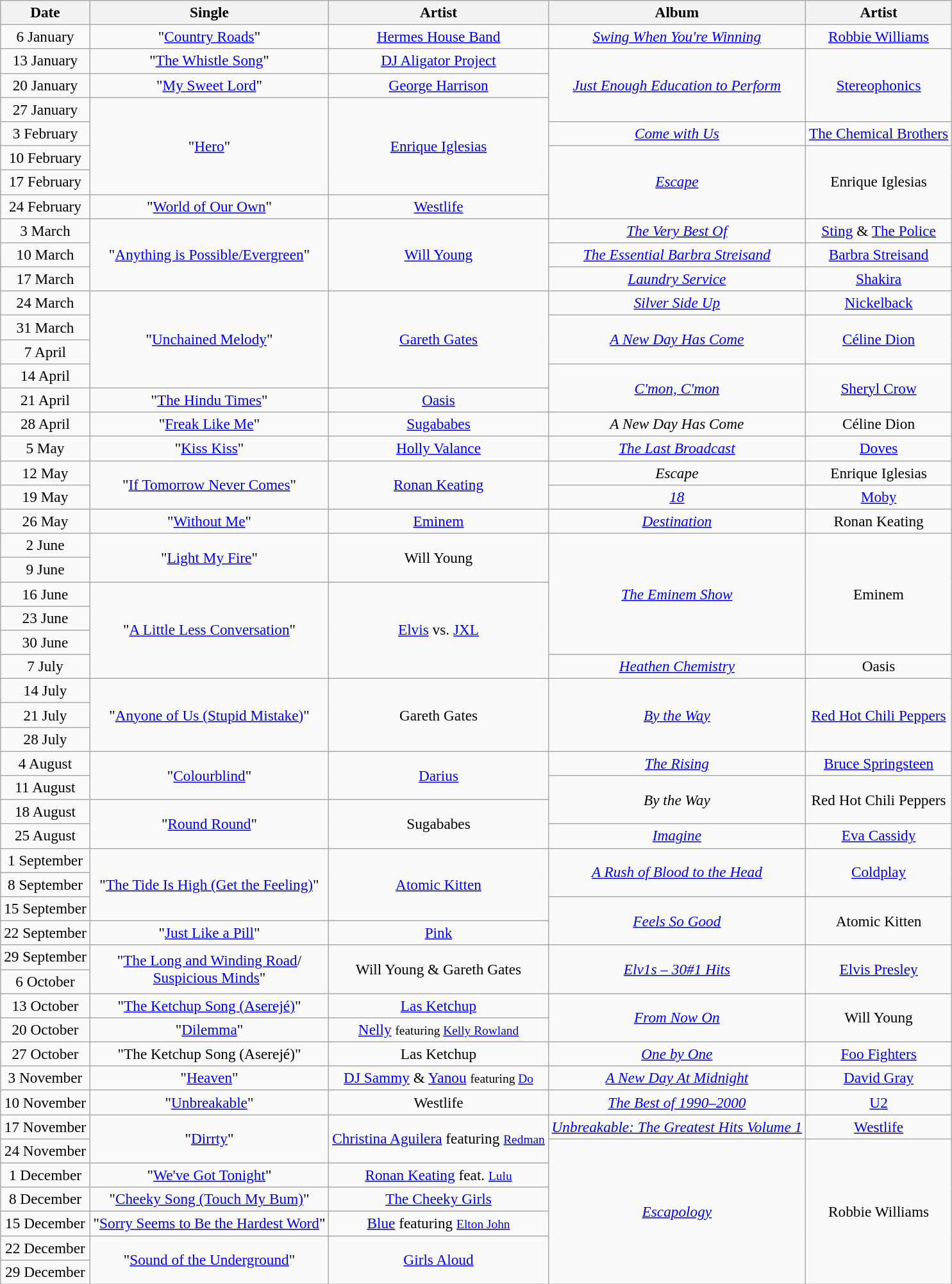<table class="wikitable" style="font-size:97%; text-align:center;">
<tr>
<th>Date</th>
<th>Single</th>
<th>Artist</th>
<th>Album</th>
<th>Artist</th>
</tr>
<tr>
<td>6 January</td>
<td>"<a href='#'>Country Roads</a>"</td>
<td><a href='#'>Hermes House Band</a></td>
<td><em><a href='#'>Swing When You're Winning</a></em></td>
<td><a href='#'>Robbie Williams</a></td>
</tr>
<tr>
<td>13 January</td>
<td>"<a href='#'>The Whistle Song</a>"</td>
<td><a href='#'>DJ Aligator Project</a></td>
<td rowspan="3"><em><a href='#'>Just Enough Education to Perform</a></em></td>
<td rowspan="3"><a href='#'>Stereophonics</a></td>
</tr>
<tr>
<td>20 January</td>
<td>"<a href='#'>My Sweet Lord</a>"</td>
<td><a href='#'>George Harrison</a></td>
</tr>
<tr>
<td>27 January</td>
<td rowspan="4">"<a href='#'>Hero</a>"</td>
<td rowspan="4"><a href='#'>Enrique Iglesias</a></td>
</tr>
<tr>
<td>3 February</td>
<td><em><a href='#'>Come with Us</a></em></td>
<td><a href='#'>The Chemical Brothers</a></td>
</tr>
<tr>
<td>10 February</td>
<td rowspan="3"><em><a href='#'>Escape</a></em></td>
<td rowspan="3">Enrique Iglesias</td>
</tr>
<tr>
<td>17 February</td>
</tr>
<tr>
<td>24 February</td>
<td>"<a href='#'>World of Our Own</a>"</td>
<td><a href='#'>Westlife</a></td>
</tr>
<tr>
<td>3 March</td>
<td rowspan="3">"<a href='#'>Anything is Possible/Evergreen</a>"</td>
<td rowspan="3"><a href='#'>Will Young</a></td>
<td><em><a href='#'>The Very Best Of</a></em></td>
<td><a href='#'>Sting</a> & <a href='#'>The Police</a></td>
</tr>
<tr>
<td>10 March</td>
<td><em><a href='#'>The Essential Barbra Streisand</a></em></td>
<td><a href='#'>Barbra Streisand</a></td>
</tr>
<tr>
<td>17 March</td>
<td><em><a href='#'>Laundry Service</a></em></td>
<td><a href='#'>Shakira</a></td>
</tr>
<tr>
<td>24 March</td>
<td rowspan="4">"<a href='#'>Unchained Melody</a>"</td>
<td rowspan="4"><a href='#'>Gareth Gates</a></td>
<td><em><a href='#'>Silver Side Up</a></em></td>
<td><a href='#'>Nickelback</a></td>
</tr>
<tr>
<td>31 March</td>
<td rowspan="2"><em><a href='#'>A New Day Has Come</a></em></td>
<td rowspan="2"><a href='#'>Céline Dion</a></td>
</tr>
<tr>
<td>7 April</td>
</tr>
<tr>
<td>14 April</td>
<td rowspan="2"><em><a href='#'>C'mon, C'mon</a></em></td>
<td rowspan="2"><a href='#'>Sheryl Crow</a></td>
</tr>
<tr>
<td>21 April</td>
<td>"<a href='#'>The Hindu Times</a>"</td>
<td><a href='#'>Oasis</a></td>
</tr>
<tr>
<td>28 April</td>
<td>"<a href='#'>Freak Like Me</a>"</td>
<td><a href='#'>Sugababes</a></td>
<td><em>A New Day Has Come</em></td>
<td>Céline Dion</td>
</tr>
<tr>
<td>5 May</td>
<td>"<a href='#'>Kiss Kiss</a>"</td>
<td><a href='#'>Holly Valance</a></td>
<td><em><a href='#'>The Last Broadcast</a></em></td>
<td><a href='#'>Doves</a></td>
</tr>
<tr>
<td>12 May</td>
<td rowspan="2">"<a href='#'>If Tomorrow Never Comes</a>"</td>
<td rowspan="2"><a href='#'>Ronan Keating</a></td>
<td><em>Escape</em></td>
<td>Enrique Iglesias</td>
</tr>
<tr>
<td>19 May</td>
<td><em><a href='#'>18</a></em></td>
<td><a href='#'>Moby</a></td>
</tr>
<tr>
<td>26 May</td>
<td>"<a href='#'>Without Me</a>"</td>
<td><a href='#'>Eminem</a></td>
<td><em><a href='#'>Destination</a></em></td>
<td>Ronan Keating</td>
</tr>
<tr>
<td>2 June</td>
<td rowspan="2">"<a href='#'>Light My Fire</a>"</td>
<td rowspan="2">Will Young</td>
<td rowspan="5"><em><a href='#'>The Eminem Show</a></em></td>
<td rowspan="5">Eminem</td>
</tr>
<tr>
<td>9 June</td>
</tr>
<tr>
<td>16 June</td>
<td rowspan="4">"<a href='#'>A Little Less Conversation</a>"</td>
<td rowspan="4"><a href='#'>Elvis</a> vs. <a href='#'>JXL</a></td>
</tr>
<tr>
<td>23 June</td>
</tr>
<tr>
<td>30 June</td>
</tr>
<tr>
<td>7 July</td>
<td><em><a href='#'>Heathen Chemistry</a></em></td>
<td>Oasis</td>
</tr>
<tr>
<td>14 July</td>
<td rowspan="3">"<a href='#'>Anyone of Us (Stupid Mistake)</a>"</td>
<td rowspan="3">Gareth Gates</td>
<td rowspan="3"><em><a href='#'>By the Way</a></em></td>
<td rowspan="3"><a href='#'>Red Hot Chili Peppers</a></td>
</tr>
<tr>
<td>21 July</td>
</tr>
<tr>
<td>28 July</td>
</tr>
<tr>
<td>4 August</td>
<td rowspan="2">"<a href='#'>Colourblind</a>"</td>
<td rowspan="2"><a href='#'>Darius</a></td>
<td><em><a href='#'>The Rising</a></em></td>
<td><a href='#'>Bruce Springsteen</a></td>
</tr>
<tr>
<td>11 August</td>
<td rowspan="2"><em>By the Way</em></td>
<td rowspan="2">Red Hot Chili Peppers</td>
</tr>
<tr>
<td>18 August</td>
<td rowspan="2">"<a href='#'>Round Round</a>"</td>
<td rowspan="2">Sugababes</td>
</tr>
<tr>
<td>25 August</td>
<td><em><a href='#'>Imagine</a></em></td>
<td><a href='#'>Eva Cassidy</a></td>
</tr>
<tr>
<td>1 September</td>
<td rowspan="3">"<a href='#'>The Tide Is High (Get the Feeling)</a>"</td>
<td rowspan="3"><a href='#'>Atomic Kitten</a></td>
<td rowspan="2"><em><a href='#'>A Rush of Blood to the Head</a></em></td>
<td rowspan="2"><a href='#'>Coldplay</a></td>
</tr>
<tr>
<td>8 September</td>
</tr>
<tr>
<td>15 September</td>
<td rowspan="2"><em><a href='#'>Feels So Good</a></em></td>
<td rowspan="2">Atomic Kitten</td>
</tr>
<tr>
<td>22 September</td>
<td>"<a href='#'>Just Like a Pill</a>"</td>
<td><a href='#'>Pink</a></td>
</tr>
<tr>
<td>29 September</td>
<td rowspan="2">"<a href='#'>The Long and Winding Road</a>/<br><a href='#'>Suspicious Minds</a>"</td>
<td rowspan="2">Will Young & Gareth Gates</td>
<td rowspan="2"><em><a href='#'>Elv1s – 30#1 Hits</a></em></td>
<td rowspan="2"><a href='#'>Elvis Presley</a></td>
</tr>
<tr>
<td>6 October</td>
</tr>
<tr>
<td>13 October</td>
<td>"<a href='#'>The Ketchup Song (Aserejé)</a>"</td>
<td><a href='#'>Las Ketchup</a></td>
<td rowspan="2"><em><a href='#'>From Now On</a></em></td>
<td rowspan="2">Will Young</td>
</tr>
<tr>
<td>20 October</td>
<td>"<a href='#'>Dilemma</a>"</td>
<td><a href='#'>Nelly</a> <small>featuring <a href='#'>Kelly Rowland</a></small></td>
</tr>
<tr>
<td>27 October</td>
<td>"The Ketchup Song (Aserejé)"</td>
<td>Las Ketchup</td>
<td><em><a href='#'>One by One</a></em></td>
<td><a href='#'>Foo Fighters</a></td>
</tr>
<tr>
<td>3 November</td>
<td>"<a href='#'>Heaven</a>"</td>
<td><a href='#'>DJ Sammy</a> & <a href='#'>Yanou</a> <small>featuring <a href='#'>Do</a></small></td>
<td><em><a href='#'>A New Day At Midnight</a></em></td>
<td><a href='#'>David Gray</a></td>
</tr>
<tr>
<td>10 November</td>
<td>"<a href='#'>Unbreakable</a>"</td>
<td>Westlife</td>
<td><em><a href='#'>The Best of 1990–2000</a></em></td>
<td><a href='#'>U2</a></td>
</tr>
<tr>
<td>17 November</td>
<td rowspan="2">"<a href='#'>Dirrty</a>"</td>
<td rowspan="2"><a href='#'>Christina Aguilera</a> featuring <small><a href='#'>Redman</a></small></td>
<td><em><a href='#'>Unbreakable: The Greatest Hits Volume 1</a></em></td>
<td><a href='#'>Westlife</a></td>
</tr>
<tr>
<td>24 November</td>
<td rowspan="6"><em><a href='#'>Escapology</a></em></td>
<td rowspan="6">Robbie Williams</td>
</tr>
<tr>
<td>1 December</td>
<td>"<a href='#'>We've Got Tonight</a>"</td>
<td><a href='#'>Ronan Keating</a> feat.  <small><a href='#'>Lulu</a></small></td>
</tr>
<tr>
<td>8 December</td>
<td>"<a href='#'>Cheeky Song (Touch My Bum)</a>"</td>
<td><a href='#'>The Cheeky Girls</a></td>
</tr>
<tr>
<td>15 December</td>
<td>"<a href='#'>Sorry Seems to Be the Hardest Word</a>"</td>
<td><a href='#'>Blue</a> featuring <small><a href='#'>Elton John</a></small></td>
</tr>
<tr>
<td>22 December</td>
<td rowspan="2">"<a href='#'>Sound of the Underground</a>"</td>
<td rowspan="2"><a href='#'>Girls Aloud</a></td>
</tr>
<tr>
<td>29 December</td>
</tr>
</table>
